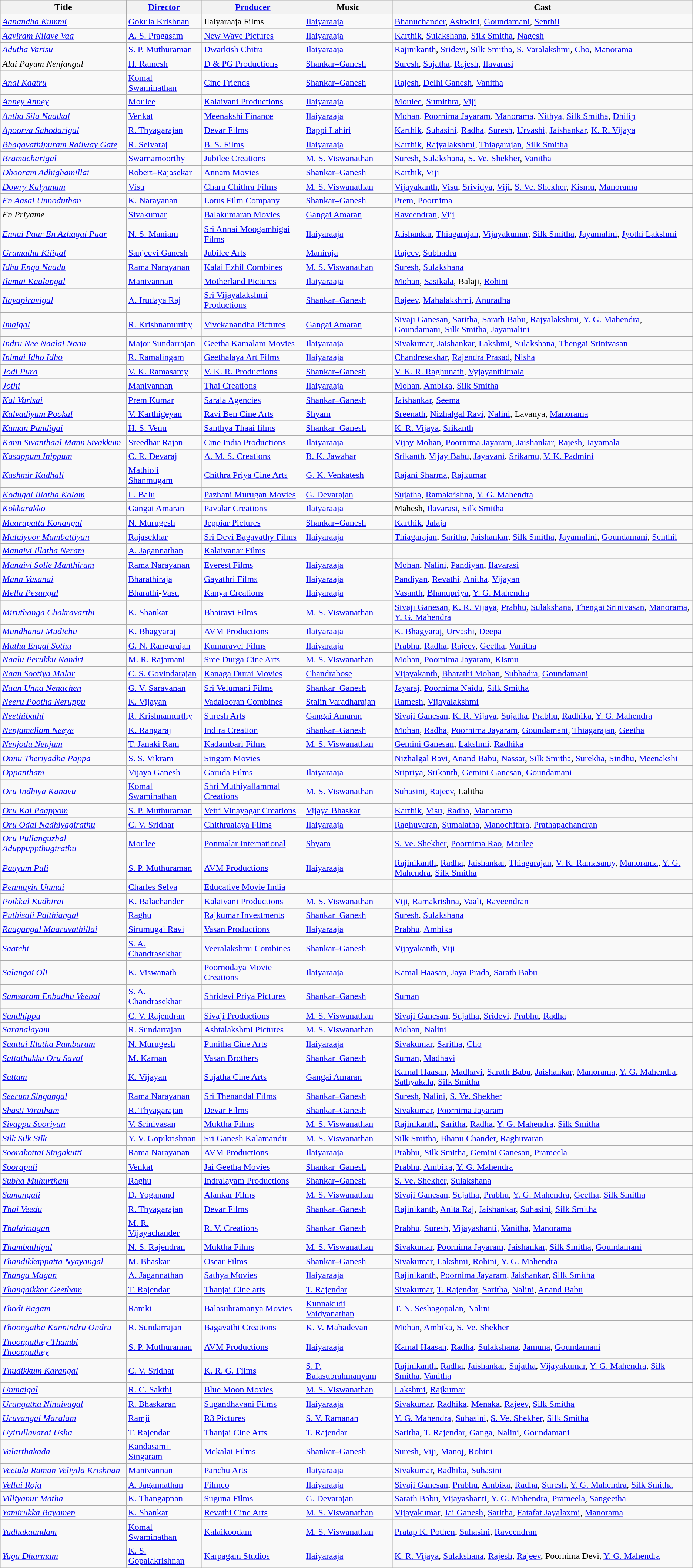<table class="wikitable">
<tr>
<th>Title</th>
<th><a href='#'>Director</a></th>
<th><a href='#'>Producer</a></th>
<th>Music</th>
<th>Cast</th>
</tr>
<tr --->
<td><em><a href='#'>Aanandha Kummi</a></em></td>
<td><a href='#'>Gokula Krishnan</a></td>
<td>Ilaiyaraaja Films</td>
<td><a href='#'>Ilaiyaraaja</a></td>
<td><a href='#'>Bhanuchander</a>, <a href='#'>Ashwini</a>, <a href='#'>Goundamani</a>, <a href='#'>Senthil</a></td>
</tr>
<tr --->
<td><em><a href='#'>Aayiram Nilave Vaa</a></em></td>
<td><a href='#'>A. S. Pragasam</a></td>
<td><a href='#'>New Wave Pictures</a></td>
<td><a href='#'>Ilaiyaraaja</a></td>
<td><a href='#'>Karthik</a>, <a href='#'>Sulakshana</a>, <a href='#'>Silk Smitha</a>, <a href='#'>Nagesh</a></td>
</tr>
<tr --->
<td><em><a href='#'>Adutha Varisu</a></em></td>
<td><a href='#'>S. P. Muthuraman</a></td>
<td><a href='#'>Dwarkish Chitra</a></td>
<td><a href='#'>Ilaiyaraaja</a></td>
<td><a href='#'>Rajinikanth</a>, <a href='#'>Sridevi</a>, <a href='#'>Silk Smitha</a>, <a href='#'>S. Varalakshmi</a>, <a href='#'>Cho</a>, <a href='#'>Manorama</a></td>
</tr>
<tr --->
<td><em>Alai Payum Nenjangal</em></td>
<td><a href='#'>H. Ramesh</a></td>
<td><a href='#'>D & PG Productions</a></td>
<td><a href='#'>Shankar–Ganesh</a></td>
<td><a href='#'>Suresh</a>, <a href='#'>Sujatha</a>, <a href='#'>Rajesh</a>, <a href='#'>Ilavarasi</a></td>
</tr>
<tr --->
<td><em><a href='#'>Anal Kaatru</a></em></td>
<td><a href='#'>Komal Swaminathan</a></td>
<td><a href='#'>Cine Friends</a></td>
<td><a href='#'>Shankar–Ganesh</a></td>
<td><a href='#'>Rajesh</a>, <a href='#'>Delhi Ganesh</a>, <a href='#'>Vanitha</a></td>
</tr>
<tr --->
<td><em><a href='#'>Anney Anney</a></em></td>
<td><a href='#'>Moulee</a></td>
<td><a href='#'>Kalaivani Productions</a></td>
<td><a href='#'>Ilaiyaraaja</a></td>
<td><a href='#'>Moulee</a>, <a href='#'>Sumithra</a>, <a href='#'>Viji</a></td>
</tr>
<tr --->
<td><em><a href='#'>Antha Sila Naatkal</a></em></td>
<td><a href='#'>Venkat</a></td>
<td><a href='#'>Meenakshi Finance</a></td>
<td><a href='#'>Ilaiyaraaja</a></td>
<td><a href='#'>Mohan</a>, <a href='#'>Poornima Jayaram</a>, <a href='#'>Manorama</a>, <a href='#'>Nithya</a>, <a href='#'>Silk Smitha</a>, <a href='#'>Dhilip</a></td>
</tr>
<tr --->
<td><em><a href='#'>Apoorva Sahodarigal</a></em></td>
<td><a href='#'>R. Thyagarajan</a></td>
<td><a href='#'>Devar Films</a></td>
<td><a href='#'>Bappi Lahiri</a></td>
<td><a href='#'>Karthik</a>, <a href='#'>Suhasini</a>, <a href='#'>Radha</a>, <a href='#'>Suresh</a>, <a href='#'>Urvashi</a>, <a href='#'>Jaishankar</a>, <a href='#'>K. R. Vijaya</a></td>
</tr>
<tr --->
<td><em><a href='#'>Bhagavathipuram Railway Gate</a></em></td>
<td><a href='#'>R. Selvaraj</a></td>
<td><a href='#'>B. S. Films</a></td>
<td><a href='#'>Ilaiyaraaja</a></td>
<td><a href='#'>Karthik</a>, <a href='#'>Rajyalakshmi</a>, <a href='#'>Thiagarajan</a>, <a href='#'>Silk Smitha</a></td>
</tr>
<tr --->
<td><em><a href='#'>Bramacharigal</a></em></td>
<td><a href='#'>Swarnamoorthy</a></td>
<td><a href='#'>Jubilee Creations</a></td>
<td><a href='#'>M. S. Viswanathan</a></td>
<td><a href='#'>Suresh</a>, <a href='#'>Sulakshana</a>, <a href='#'>S. Ve. Shekher</a>, <a href='#'>Vanitha</a></td>
</tr>
<tr --->
<td><em><a href='#'>Dhooram Adhighamillai</a></em></td>
<td><a href='#'>Robert–Rajasekar</a></td>
<td><a href='#'>Annam Movies</a></td>
<td><a href='#'>Shankar–Ganesh</a></td>
<td><a href='#'>Karthik</a>, <a href='#'>Viji</a></td>
</tr>
<tr --->
<td><em><a href='#'>Dowry Kalyanam</a></em></td>
<td><a href='#'>Visu</a></td>
<td><a href='#'>Charu Chithra Films</a></td>
<td><a href='#'>M. S. Viswanathan</a></td>
<td><a href='#'>Vijayakanth</a>, <a href='#'>Visu</a>, <a href='#'>Srividya</a>, <a href='#'>Viji</a>, <a href='#'>S. Ve. Shekher</a>, <a href='#'>Kismu</a>, <a href='#'>Manorama</a></td>
</tr>
<tr --->
<td><em><a href='#'>En Aasai Unnoduthan</a></em></td>
<td><a href='#'>K. Narayanan</a></td>
<td><a href='#'>Lotus Film Company</a></td>
<td><a href='#'>Shankar–Ganesh</a></td>
<td><a href='#'>Prem</a>, <a href='#'>Poornima</a></td>
</tr>
<tr --->
<td><em>En Priyame</em></td>
<td><a href='#'>Sivakumar</a></td>
<td><a href='#'>Balakumaran Movies</a></td>
<td><a href='#'>Gangai Amaran</a></td>
<td><a href='#'>Raveendran</a>, <a href='#'>Viji</a></td>
</tr>
<tr --->
<td><em><a href='#'>Ennai Paar En Azhagai Paar</a></em></td>
<td><a href='#'>N. S. Maniam</a></td>
<td><a href='#'>Sri Annai Moogambigai Films</a></td>
<td><a href='#'>Ilaiyaraaja</a></td>
<td><a href='#'>Jaishankar</a>, <a href='#'>Thiagarajan</a>, <a href='#'>Vijayakumar</a>, <a href='#'>Silk Smitha</a>, <a href='#'>Jayamalini</a>, <a href='#'>Jyothi Lakshmi</a></td>
</tr>
<tr --->
<td><em><a href='#'>Gramathu Kiligal</a></em></td>
<td><a href='#'>Sanjeevi Ganesh</a></td>
<td><a href='#'>Jubilee Arts</a></td>
<td><a href='#'>Maniraja</a></td>
<td><a href='#'>Rajeev</a>, <a href='#'>Subhadra</a></td>
</tr>
<tr --->
<td><em><a href='#'>Idhu Enga Naadu</a></em></td>
<td><a href='#'>Rama Narayanan</a></td>
<td><a href='#'>Kalai Ezhil Combines</a></td>
<td><a href='#'>M. S. Viswanathan</a></td>
<td><a href='#'>Suresh</a>, <a href='#'>Sulakshana</a></td>
</tr>
<tr --->
<td><em><a href='#'>Ilamai Kaalangal</a></em></td>
<td><a href='#'>Manivannan</a></td>
<td><a href='#'>Motherland Pictures</a></td>
<td><a href='#'>Ilaiyaraaja</a></td>
<td><a href='#'>Mohan</a>, <a href='#'>Sasikala</a>, Balaji, <a href='#'>Rohini</a></td>
</tr>
<tr --->
<td><em><a href='#'>Ilayapiravigal</a></em></td>
<td><a href='#'>A. Irudaya Raj</a></td>
<td><a href='#'>Sri Vijayalakshmi Productions</a></td>
<td><a href='#'>Shankar–Ganesh</a></td>
<td><a href='#'>Rajeev</a>, <a href='#'>Mahalakshmi</a>, <a href='#'>Anuradha</a></td>
</tr>
<tr --->
<td><em><a href='#'>Imaigal</a></em></td>
<td><a href='#'>R. Krishnamurthy</a></td>
<td><a href='#'>Vivekanandha Pictures</a></td>
<td><a href='#'>Gangai Amaran</a></td>
<td><a href='#'>Sivaji Ganesan</a>, <a href='#'>Saritha</a>, <a href='#'>Sarath Babu</a>, <a href='#'>Rajyalakshmi</a>, <a href='#'>Y. G. Mahendra</a>, <a href='#'>Goundamani</a>, <a href='#'>Silk Smitha</a>, <a href='#'>Jayamalini</a></td>
</tr>
<tr --->
<td><em><a href='#'>Indru Nee Naalai Naan</a></em></td>
<td><a href='#'>Major Sundarrajan</a></td>
<td><a href='#'>Geetha Kamalam Movies</a></td>
<td><a href='#'>Ilaiyaraaja</a></td>
<td><a href='#'>Sivakumar</a>, <a href='#'>Jaishankar</a>, <a href='#'>Lakshmi</a>, <a href='#'>Sulakshana</a>, <a href='#'>Thengai Srinivasan</a></td>
</tr>
<tr --->
<td><em><a href='#'>Inimai Idho Idho</a></em></td>
<td><a href='#'>R. Ramalingam</a></td>
<td><a href='#'>Geethalaya Art Films</a></td>
<td><a href='#'>Ilaiyaraaja</a></td>
<td><a href='#'>Chandresekhar</a>, <a href='#'>Rajendra Prasad</a>, <a href='#'>Nisha</a></td>
</tr>
<tr --->
<td><em><a href='#'>Jodi Pura</a></em></td>
<td><a href='#'>V. K. Ramasamy</a></td>
<td><a href='#'>V. K. R. Productions</a></td>
<td><a href='#'>Shankar–Ganesh</a></td>
<td><a href='#'>V. K. R. Raghunath</a>, <a href='#'>Vyjayanthimala</a></td>
</tr>
<tr --->
<td><em><a href='#'>Jothi</a></em></td>
<td><a href='#'>Manivannan</a></td>
<td><a href='#'>Thai Creations</a></td>
<td><a href='#'>Ilaiyaraaja</a></td>
<td><a href='#'>Mohan</a>, <a href='#'>Ambika</a>, <a href='#'>Silk Smitha</a></td>
</tr>
<tr --->
<td><em><a href='#'>Kai Varisai</a></em></td>
<td><a href='#'>Prem Kumar</a></td>
<td><a href='#'>Sarala Agencies</a></td>
<td><a href='#'>Shankar–Ganesh</a></td>
<td><a href='#'>Jaishankar</a>, <a href='#'>Seema</a></td>
</tr>
<tr --->
<td><em><a href='#'>Kalvadiyum Pookal</a></em></td>
<td><a href='#'>V. Karthigeyan</a></td>
<td><a href='#'>Ravi Ben Cine Arts</a></td>
<td><a href='#'>Shyam</a></td>
<td><a href='#'>Sreenath</a>, <a href='#'>Nizhalgal Ravi</a>, <a href='#'>Nalini</a>, Lavanya, <a href='#'>Manorama</a></td>
</tr>
<tr --->
<td><em><a href='#'>Kaman Pandigai</a></em></td>
<td><a href='#'>H. S. Venu</a></td>
<td><a href='#'>Santhya Thaai films</a></td>
<td><a href='#'>Shankar–Ganesh</a></td>
<td><a href='#'>K. R. Vijaya</a>, <a href='#'>Srikanth</a></td>
</tr>
<tr --->
<td><em><a href='#'>Kann Sivanthaal Mann Sivakkum</a></em></td>
<td><a href='#'>Sreedhar Rajan</a></td>
<td><a href='#'>Cine India Productions</a></td>
<td><a href='#'>Ilaiyaraaja</a></td>
<td><a href='#'>Vijay Mohan</a>, <a href='#'>Poornima Jayaram</a>, <a href='#'>Jaishankar</a>, <a href='#'>Rajesh</a>, <a href='#'>Jayamala</a></td>
</tr>
<tr --->
<td><em><a href='#'>Kasappum Inippum</a></em></td>
<td><a href='#'>C. R. Devaraj</a></td>
<td><a href='#'>A. M. S. Creations</a></td>
<td><a href='#'>B. K. Jawahar</a></td>
<td><a href='#'>Srikanth</a>, <a href='#'>Vijay Babu</a>, <a href='#'>Jayavani</a>, <a href='#'>Srikamu</a>, <a href='#'>V. K. Padmini</a></td>
</tr>
<tr --->
<td><em><a href='#'>Kashmir Kadhali</a></em></td>
<td><a href='#'>Mathioli Shanmugam</a></td>
<td><a href='#'>Chithra Priya Cine Arts</a></td>
<td><a href='#'>G. K. Venkatesh</a></td>
<td><a href='#'>Rajani Sharma</a>, <a href='#'>Rajkumar</a></td>
</tr>
<tr --->
<td><em><a href='#'>Kodugal Illatha Kolam</a></em></td>
<td><a href='#'>L. Balu</a></td>
<td><a href='#'>Pazhani Murugan Movies</a></td>
<td><a href='#'>G. Devarajan</a></td>
<td><a href='#'>Sujatha</a>, <a href='#'>Ramakrishna</a>, <a href='#'>Y. G. Mahendra</a></td>
</tr>
<tr --->
<td><em><a href='#'>Kokkarakko</a></em></td>
<td><a href='#'>Gangai Amaran</a></td>
<td><a href='#'>Pavalar Creations</a></td>
<td><a href='#'>Ilaiyaraaja</a></td>
<td>Mahesh, <a href='#'>Ilavarasi</a>, <a href='#'>Silk Smitha</a></td>
</tr>
<tr --->
<td><em><a href='#'>Maarupatta Konangal</a></em></td>
<td><a href='#'>N. Murugesh</a></td>
<td><a href='#'>Jeppiar Pictures</a></td>
<td><a href='#'>Shankar–Ganesh</a></td>
<td><a href='#'>Karthik</a>, <a href='#'>Jalaja</a></td>
</tr>
<tr --->
<td><em><a href='#'>Malaiyoor Mambattiyan</a></em></td>
<td><a href='#'>Rajasekhar</a></td>
<td><a href='#'>Sri Devi Bagavathy Films</a></td>
<td><a href='#'>Ilaiyaraaja</a></td>
<td><a href='#'>Thiagarajan</a>, <a href='#'>Saritha</a>, <a href='#'>Jaishankar</a>, <a href='#'>Silk Smitha</a>, <a href='#'>Jayamalini</a>, <a href='#'>Goundamani</a>, <a href='#'>Senthil</a></td>
</tr>
<tr --->
<td><em><a href='#'>Manaivi Illatha Neram</a></em></td>
<td><a href='#'>A. Jagannathan</a></td>
<td><a href='#'>Kalaivanar Films</a></td>
<td></td>
<td></td>
</tr>
<tr --->
<td><em><a href='#'>Manaivi Solle Manthiram</a></em></td>
<td><a href='#'>Rama Narayanan</a></td>
<td><a href='#'>Everest Films</a></td>
<td><a href='#'>Ilaiyaraaja</a></td>
<td><a href='#'>Mohan</a>, <a href='#'>Nalini</a>, <a href='#'>Pandiyan</a>, <a href='#'>Ilavarasi</a></td>
</tr>
<tr --->
<td><em><a href='#'>Mann Vasanai</a></em></td>
<td><a href='#'>Bharathiraja</a></td>
<td><a href='#'>Gayathri Films</a></td>
<td><a href='#'>Ilaiyaraaja</a></td>
<td><a href='#'>Pandiyan</a>, <a href='#'>Revathi</a>, <a href='#'>Anitha</a>, <a href='#'>Vijayan</a></td>
</tr>
<tr --->
<td><em><a href='#'>Mella Pesungal</a></em></td>
<td><a href='#'>Bharathi</a>-<a href='#'>Vasu</a></td>
<td><a href='#'>Kanya Creations</a></td>
<td><a href='#'>Ilaiyaraaja</a></td>
<td><a href='#'>Vasanth</a>, <a href='#'>Bhanupriya</a>, <a href='#'>Y. G. Mahendra</a></td>
</tr>
<tr --->
<td><em><a href='#'>Miruthanga Chakravarthi</a></em></td>
<td><a href='#'>K. Shankar</a></td>
<td><a href='#'>Bhairavi Films</a></td>
<td><a href='#'>M. S. Viswanathan</a></td>
<td><a href='#'>Sivaji Ganesan</a>, <a href='#'>K. R. Vijaya</a>, <a href='#'>Prabhu</a>, <a href='#'>Sulakshana</a>, <a href='#'>Thengai Srinivasan</a>, <a href='#'>Manorama</a>, <a href='#'>Y. G. Mahendra</a></td>
</tr>
<tr --->
<td><em><a href='#'>Mundhanai Mudichu</a></em></td>
<td><a href='#'>K. Bhagyaraj</a></td>
<td><a href='#'>AVM Productions</a></td>
<td><a href='#'>Ilaiyaraaja</a></td>
<td><a href='#'>K. Bhagyaraj</a>, <a href='#'>Urvashi</a>, <a href='#'>Deepa</a></td>
</tr>
<tr --->
<td><em><a href='#'>Muthu Engal Sothu</a></em></td>
<td><a href='#'>G. N. Rangarajan</a></td>
<td><a href='#'>Kumaravel Films</a></td>
<td><a href='#'>Ilaiyaraaja</a></td>
<td><a href='#'>Prabhu</a>, <a href='#'>Radha</a>, <a href='#'>Rajeev</a>, <a href='#'>Geetha</a>, <a href='#'>Vanitha</a></td>
</tr>
<tr --->
<td><em><a href='#'>Naalu Perukku Nandri</a></em></td>
<td><a href='#'>M. R. Rajamani</a></td>
<td><a href='#'>Sree Durga Cine Arts</a></td>
<td><a href='#'>M. S. Viswanathan</a></td>
<td><a href='#'>Mohan</a>, <a href='#'>Poornima Jayaram</a>, <a href='#'>Kismu</a></td>
</tr>
<tr --->
<td><em><a href='#'>Naan Sootiya Malar</a></em></td>
<td><a href='#'>C. S. Govindarajan</a></td>
<td><a href='#'>Kanaga Durai Movies</a></td>
<td><a href='#'>Chandrabose</a></td>
<td><a href='#'>Vijayakanth</a>, <a href='#'>Bharathi Mohan</a>, <a href='#'>Subhadra</a>, <a href='#'>Goundamani</a></td>
</tr>
<tr --->
<td><em><a href='#'>Naan Unna Nenachen</a></em></td>
<td><a href='#'>G. V. Saravanan</a></td>
<td><a href='#'>Sri Velumani Films</a></td>
<td><a href='#'>Shankar–Ganesh</a></td>
<td><a href='#'>Jayaraj</a>, <a href='#'>Poornima Naidu</a>, <a href='#'>Silk Smitha</a></td>
</tr>
<tr --->
<td><em><a href='#'>Neeru Pootha Neruppu</a></em></td>
<td><a href='#'>K. Vijayan</a></td>
<td><a href='#'>Vadalooran Combines</a></td>
<td><a href='#'>Stalin Varadharajan</a></td>
<td><a href='#'>Ramesh</a>, <a href='#'>Vijayalakshmi</a></td>
</tr>
<tr --->
<td><em><a href='#'>Neethibathi</a></em></td>
<td><a href='#'>R. Krishnamurthy</a></td>
<td><a href='#'>Suresh Arts</a></td>
<td><a href='#'>Gangai Amaran</a></td>
<td><a href='#'>Sivaji Ganesan</a>, <a href='#'>K. R. Vijaya</a>, <a href='#'>Sujatha</a>, <a href='#'>Prabhu</a>, <a href='#'>Radhika</a>, <a href='#'>Y. G. Mahendra</a></td>
</tr>
<tr --->
<td><em><a href='#'>Nenjamellam Neeye</a></em></td>
<td><a href='#'>K. Rangaraj</a></td>
<td><a href='#'>Indira Creation</a></td>
<td><a href='#'>Shankar–Ganesh</a></td>
<td><a href='#'>Mohan</a>, <a href='#'>Radha</a>, <a href='#'>Poornima Jayaram</a>, <a href='#'>Goundamani</a>, <a href='#'>Thiagarajan</a>, <a href='#'>Geetha</a></td>
</tr>
<tr --->
<td><em><a href='#'>Nenjodu Nenjam</a></em></td>
<td><a href='#'>T. Janaki Ram</a></td>
<td><a href='#'>Kadambari Films</a></td>
<td><a href='#'>M. S. Viswanathan</a></td>
<td><a href='#'>Gemini Ganesan</a>, <a href='#'>Lakshmi</a>, <a href='#'>Radhika</a></td>
</tr>
<tr --->
<td><em><a href='#'>Onnu Theriyadha Pappa</a></em></td>
<td><a href='#'>S. S. Vikram</a></td>
<td><a href='#'>Singam Movies</a></td>
<td></td>
<td><a href='#'>Nizhalgal Ravi</a>, <a href='#'>Anand Babu</a>, <a href='#'>Nassar</a>, <a href='#'>Silk Smitha</a>, <a href='#'>Surekha</a>, <a href='#'>Sindhu</a>, <a href='#'>Meenakshi</a></td>
</tr>
<tr --->
<td><em><a href='#'>Oppantham</a></em></td>
<td><a href='#'>Vijaya Ganesh</a></td>
<td><a href='#'>Garuda Films</a></td>
<td><a href='#'>Ilaiyaraaja</a></td>
<td><a href='#'>Sripriya</a>, <a href='#'>Srikanth</a>, <a href='#'>Gemini Ganesan</a>, <a href='#'>Goundamani</a></td>
</tr>
<tr --->
<td><em><a href='#'>Oru Indhiya Kanavu</a></em></td>
<td><a href='#'>Komal Swaminathan</a></td>
<td><a href='#'>Shri Muthiyallammal Creations</a></td>
<td><a href='#'>M. S. Viswanathan</a></td>
<td><a href='#'>Suhasini</a>, <a href='#'>Rajeev</a>, Lalitha</td>
</tr>
<tr --->
<td><em><a href='#'>Oru Kai Paappom</a></em></td>
<td><a href='#'>S. P. Muthuraman</a></td>
<td><a href='#'>Vetri Vinayagar Creations</a></td>
<td><a href='#'>Vijaya Bhaskar</a></td>
<td><a href='#'>Karthik</a>, <a href='#'>Visu</a>, <a href='#'>Radha</a>, <a href='#'>Manorama</a></td>
</tr>
<tr --->
<td><em><a href='#'>Oru Odai Nadhiyagirathu</a></em></td>
<td><a href='#'>C. V. Sridhar</a></td>
<td><a href='#'>Chithraalaya Films</a></td>
<td><a href='#'>Ilaiyaraaja</a></td>
<td><a href='#'>Raghuvaran</a>, <a href='#'>Sumalatha</a>, <a href='#'>Manochithra</a>, <a href='#'>Prathapachandran</a></td>
</tr>
<tr --->
<td><em><a href='#'>Oru Pullanguzhal Aduppuppthugirathu</a></em></td>
<td><a href='#'>Moulee</a></td>
<td><a href='#'>Ponmalar International</a></td>
<td><a href='#'>Shyam</a></td>
<td><a href='#'>S. Ve. Shekher</a>, <a href='#'>Poornima Rao</a>, <a href='#'>Moulee</a></td>
</tr>
<tr --->
<td><em><a href='#'>Paayum Puli</a></em></td>
<td><a href='#'>S. P. Muthuraman</a></td>
<td><a href='#'>AVM Productions</a></td>
<td><a href='#'>Ilaiyaraaja</a></td>
<td><a href='#'>Rajinikanth</a>, <a href='#'>Radha</a>, <a href='#'>Jaishankar</a>, <a href='#'>Thiagarajan</a>, <a href='#'>V. K. Ramasamy</a>, <a href='#'>Manorama</a>, <a href='#'>Y. G. Mahendra</a>, <a href='#'>Silk Smitha</a></td>
</tr>
<tr --->
<td><em><a href='#'>Penmayin Unmai</a></em></td>
<td><a href='#'>Charles Selva</a></td>
<td><a href='#'>Educative Movie India</a></td>
<td></td>
<td></td>
</tr>
<tr --->
<td><em><a href='#'>Poikkal Kudhirai</a></em></td>
<td><a href='#'>K. Balachander</a></td>
<td><a href='#'>Kalaivani Productions</a></td>
<td><a href='#'>M. S. Viswanathan</a></td>
<td><a href='#'>Viji</a>, <a href='#'>Ramakrishna</a>, <a href='#'>Vaali</a>, <a href='#'>Raveendran</a></td>
</tr>
<tr --->
<td><em><a href='#'>Puthisali Paithiangal</a></em></td>
<td><a href='#'>Raghu</a></td>
<td><a href='#'>Rajkumar Investments</a></td>
<td><a href='#'>Shankar–Ganesh</a></td>
<td><a href='#'>Suresh</a>, <a href='#'>Sulakshana</a></td>
</tr>
<tr --->
<td><em><a href='#'>Raagangal Maaruvathillai</a></em></td>
<td><a href='#'>Sirumugai Ravi</a></td>
<td><a href='#'>Vasan Productions</a></td>
<td><a href='#'>Ilaiyaraaja</a></td>
<td><a href='#'>Prabhu</a>, <a href='#'>Ambika</a></td>
</tr>
<tr --->
<td><em><a href='#'>Saatchi</a></em></td>
<td><a href='#'>S. A. Chandrasekhar</a></td>
<td><a href='#'>Veeralakshmi Combines</a></td>
<td><a href='#'>Shankar–Ganesh</a></td>
<td><a href='#'>Vijayakanth</a>, <a href='#'>Viji</a></td>
</tr>
<tr --->
<td><em><a href='#'>Salangai Oli</a></em></td>
<td><a href='#'>K. Viswanath</a></td>
<td><a href='#'>Poornodaya Movie Creations</a></td>
<td><a href='#'>Ilaiyaraaja</a></td>
<td><a href='#'>Kamal Haasan</a>, <a href='#'>Jaya Prada</a>, <a href='#'>Sarath Babu</a></td>
</tr>
<tr --->
<td><em><a href='#'>Samsaram Enbadhu Veenai</a></em></td>
<td><a href='#'>S. A. Chandrasekhar</a></td>
<td><a href='#'>Shridevi Priya Pictures</a></td>
<td><a href='#'>Shankar–Ganesh</a></td>
<td><a href='#'>Suman</a></td>
</tr>
<tr --->
<td><em><a href='#'>Sandhippu</a></em></td>
<td><a href='#'>C. V. Rajendran</a></td>
<td><a href='#'>Sivaji Productions</a></td>
<td><a href='#'>M. S. Viswanathan</a></td>
<td><a href='#'>Sivaji Ganesan</a>, <a href='#'>Sujatha</a>, <a href='#'>Sridevi</a>, <a href='#'>Prabhu</a>, <a href='#'>Radha</a></td>
</tr>
<tr --->
<td><em><a href='#'>Saranalayam</a></em></td>
<td><a href='#'>R. Sundarrajan</a></td>
<td><a href='#'>Ashtalakshmi Pictures</a></td>
<td><a href='#'>M. S. Viswanathan</a></td>
<td><a href='#'>Mohan</a>, <a href='#'>Nalini</a></td>
</tr>
<tr --->
<td><em><a href='#'>Saattai Illatha Pambaram</a></em></td>
<td><a href='#'>N. Murugesh</a></td>
<td><a href='#'>Punitha Cine Arts</a></td>
<td><a href='#'>Ilaiyaraaja</a></td>
<td><a href='#'>Sivakumar</a>, <a href='#'>Saritha</a>, <a href='#'>Cho</a></td>
</tr>
<tr --->
<td><em><a href='#'>Sattathukku Oru Saval</a></em></td>
<td><a href='#'>M. Karnan</a></td>
<td><a href='#'>Vasan Brothers</a></td>
<td><a href='#'>Shankar–Ganesh</a></td>
<td><a href='#'>Suman</a>, <a href='#'>Madhavi</a></td>
</tr>
<tr --->
<td><em><a href='#'>Sattam</a></em></td>
<td><a href='#'>K. Vijayan</a></td>
<td><a href='#'>Sujatha Cine Arts</a></td>
<td><a href='#'>Gangai Amaran</a></td>
<td><a href='#'>Kamal Haasan</a>, <a href='#'>Madhavi</a>, <a href='#'>Sarath Babu</a>, <a href='#'>Jaishankar</a>, <a href='#'>Manorama</a>, <a href='#'>Y. G. Mahendra</a>, <a href='#'>Sathyakala</a>, <a href='#'>Silk Smitha</a></td>
</tr>
<tr --->
<td><em><a href='#'>Seerum Singangal</a></em></td>
<td><a href='#'>Rama Narayanan</a></td>
<td><a href='#'>Sri Thenandal Films</a></td>
<td><a href='#'>Shankar–Ganesh</a></td>
<td><a href='#'>Suresh</a>, <a href='#'>Nalini</a>, <a href='#'>S. Ve. Shekher</a></td>
</tr>
<tr --->
<td><em><a href='#'>Shasti Viratham</a></em></td>
<td><a href='#'>R. Thyagarajan</a></td>
<td><a href='#'>Devar Films</a></td>
<td><a href='#'>Shankar–Ganesh</a></td>
<td><a href='#'>Sivakumar</a>, <a href='#'>Poornima Jayaram</a></td>
</tr>
<tr --->
<td><em><a href='#'>Sivappu Sooriyan</a></em></td>
<td><a href='#'>V. Srinivasan</a></td>
<td><a href='#'>Muktha Films</a></td>
<td><a href='#'>M. S. Viswanathan</a></td>
<td><a href='#'>Rajinikanth</a>, <a href='#'>Saritha</a>, <a href='#'>Radha</a>, <a href='#'>Y. G. Mahendra</a>, <a href='#'>Silk Smitha</a></td>
</tr>
<tr --->
<td><em><a href='#'>Silk Silk Silk</a></em></td>
<td><a href='#'>Y. V. Gopikrishnan</a></td>
<td><a href='#'>Sri Ganesh Kalamandir</a></td>
<td><a href='#'>M. S. Viswanathan</a></td>
<td><a href='#'>Silk Smitha</a>, <a href='#'>Bhanu Chander</a>, <a href='#'>Raghuvaran</a></td>
</tr>
<tr --->
<td><em><a href='#'>Soorakottai Singakutti</a></em></td>
<td><a href='#'>Rama Narayanan</a></td>
<td><a href='#'>AVM Productions</a></td>
<td><a href='#'>Ilaiyaraaja</a></td>
<td><a href='#'>Prabhu</a>, <a href='#'>Silk Smitha</a>, <a href='#'>Gemini Ganesan</a>, <a href='#'>Prameela</a></td>
</tr>
<tr --->
<td><em><a href='#'>Soorapuli</a></em></td>
<td><a href='#'>Venkat</a></td>
<td><a href='#'>Jai Geetha Movies</a></td>
<td><a href='#'>Shankar–Ganesh</a></td>
<td><a href='#'>Prabhu</a>, <a href='#'>Ambika</a>, <a href='#'>Y. G. Mahendra</a></td>
</tr>
<tr --->
<td><em><a href='#'>Subha Muhurtham</a></em></td>
<td><a href='#'>Raghu</a></td>
<td><a href='#'>Indralayam Productions</a></td>
<td><a href='#'>Shankar–Ganesh</a></td>
<td><a href='#'>S. Ve. Shekher</a>, <a href='#'>Sulakshana</a></td>
</tr>
<tr --->
<td><em><a href='#'>Sumangali</a></em></td>
<td><a href='#'>D. Yoganand</a></td>
<td><a href='#'>Alankar Films</a></td>
<td><a href='#'>M. S. Viswanathan</a></td>
<td><a href='#'>Sivaji Ganesan</a>, <a href='#'>Sujatha</a>, <a href='#'>Prabhu</a>, <a href='#'>Y. G. Mahendra</a>, <a href='#'>Geetha</a>, <a href='#'>Silk Smitha</a></td>
</tr>
<tr --->
<td><em><a href='#'>Thai Veedu</a></em></td>
<td><a href='#'>R. Thyagarajan</a></td>
<td><a href='#'>Devar Films</a></td>
<td><a href='#'>Shankar–Ganesh</a></td>
<td><a href='#'>Rajinikanth</a>, <a href='#'>Anita Raj</a>, <a href='#'>Jaishankar</a>, <a href='#'>Suhasini</a>, <a href='#'>Silk Smitha</a></td>
</tr>
<tr --->
<td><em><a href='#'>Thalaimagan</a></em></td>
<td><a href='#'>M. R. Vijayachander</a></td>
<td><a href='#'>R. V. Creations</a></td>
<td><a href='#'>Shankar–Ganesh</a></td>
<td><a href='#'>Prabhu</a>, <a href='#'>Suresh</a>, <a href='#'>Vijayashanti</a>, <a href='#'>Vanitha</a>, <a href='#'>Manorama</a></td>
</tr>
<tr --->
<td><em><a href='#'>Thambathigal</a></em></td>
<td><a href='#'>N. S. Rajendran</a></td>
<td><a href='#'>Muktha Films</a></td>
<td><a href='#'>M. S. Viswanathan</a></td>
<td><a href='#'>Sivakumar</a>, <a href='#'>Poornima Jayaram</a>, <a href='#'>Jaishankar</a>, <a href='#'>Silk Smitha</a>, <a href='#'>Goundamani</a></td>
</tr>
<tr --->
<td><em><a href='#'>Thandikkappatta Nyayangal</a></em></td>
<td><a href='#'>M. Bhaskar</a></td>
<td><a href='#'>Oscar Films</a></td>
<td><a href='#'>Shankar–Ganesh</a></td>
<td><a href='#'>Sivakumar</a>, <a href='#'>Lakshmi</a>, <a href='#'>Rohini</a>, <a href='#'>Y. G. Mahendra</a></td>
</tr>
<tr --->
<td><em><a href='#'>Thanga Magan</a></em></td>
<td><a href='#'>A. Jagannathan</a></td>
<td><a href='#'>Sathya Movies</a></td>
<td><a href='#'>Ilaiyaraaja</a></td>
<td><a href='#'>Rajinikanth</a>, <a href='#'>Poornima Jayaram</a>, <a href='#'>Jaishankar</a>, <a href='#'>Silk Smitha</a></td>
</tr>
<tr --->
<td><em><a href='#'>Thangaikkor Geetham</a></em></td>
<td><a href='#'>T. Rajendar</a></td>
<td><a href='#'>Thanjai Cine arts</a></td>
<td><a href='#'>T. Rajendar</a></td>
<td><a href='#'>Sivakumar</a>, <a href='#'>T. Rajendar</a>, <a href='#'>Saritha</a>, <a href='#'>Nalini</a>, <a href='#'>Anand Babu</a></td>
</tr>
<tr --->
<td><em><a href='#'>Thodi Ragam</a></em></td>
<td><a href='#'>Ramki</a></td>
<td><a href='#'>Balasubramanya Movies</a></td>
<td><a href='#'>Kunnakudi Vaidyanathan</a></td>
<td><a href='#'>T. N. Seshagopalan</a>, <a href='#'>Nalini</a></td>
</tr>
<tr --->
<td><em><a href='#'>Thoongatha Kannindru Ondru</a></em></td>
<td><a href='#'>R. Sundarrajan</a></td>
<td><a href='#'>Bagavathi Creations</a></td>
<td><a href='#'>K. V. Mahadevan</a></td>
<td><a href='#'>Mohan</a>, <a href='#'>Ambika</a>, <a href='#'>S. Ve. Shekher</a></td>
</tr>
<tr --->
<td><em><a href='#'>Thoongathey Thambi Thoongathey</a></em></td>
<td><a href='#'>S. P. Muthuraman</a></td>
<td><a href='#'>AVM Productions</a></td>
<td><a href='#'>Ilaiyaraaja</a></td>
<td><a href='#'>Kamal Haasan</a>, <a href='#'>Radha</a>, <a href='#'>Sulakshana</a>, <a href='#'>Jamuna</a>, <a href='#'>Goundamani</a></td>
</tr>
<tr --->
<td><em><a href='#'>Thudikkum Karangal</a></em></td>
<td><a href='#'>C. V. Sridhar</a></td>
<td><a href='#'>K. R. G. Films</a></td>
<td><a href='#'>S. P. Balasubrahmanyam</a></td>
<td><a href='#'>Rajinikanth</a>, <a href='#'>Radha</a>, <a href='#'>Jaishankar</a>, <a href='#'>Sujatha</a>, <a href='#'>Vijayakumar</a>, <a href='#'>Y. G. Mahendra</a>, <a href='#'>Silk Smitha</a>, <a href='#'>Vanitha</a></td>
</tr>
<tr --->
<td><em><a href='#'>Unmaigal</a></em></td>
<td><a href='#'>R. C. Sakthi</a></td>
<td><a href='#'>Blue Moon Movies</a></td>
<td><a href='#'>M. S. Viswanathan</a></td>
<td><a href='#'>Lakshmi</a>, <a href='#'>Rajkumar</a></td>
</tr>
<tr --->
<td><em><a href='#'>Urangatha Ninaivugal</a></em></td>
<td><a href='#'>R. Bhaskaran</a></td>
<td><a href='#'>Sugandhavani Films</a></td>
<td><a href='#'>Ilaiyaraaja</a></td>
<td><a href='#'>Sivakumar</a>, <a href='#'>Radhika</a>, <a href='#'>Menaka</a>, <a href='#'>Rajeev</a>, <a href='#'>Silk Smitha</a></td>
</tr>
<tr --->
<td><em><a href='#'>Uruvangal Maralam</a></em></td>
<td><a href='#'>Ramji</a></td>
<td><a href='#'>R3 Pictures</a></td>
<td><a href='#'>S. V. Ramanan</a></td>
<td><a href='#'>Y. G. Mahendra</a>, <a href='#'>Suhasini</a>, <a href='#'>S. Ve. Shekher</a>, <a href='#'>Silk Smitha</a></td>
</tr>
<tr --->
<td><em><a href='#'>Uyirullavarai Usha</a></em></td>
<td><a href='#'>T. Rajendar</a></td>
<td><a href='#'>Thanjai Cine Arts</a></td>
<td><a href='#'>T. Rajendar</a></td>
<td><a href='#'>Saritha</a>, <a href='#'>T. Rajendar</a>, <a href='#'>Ganga</a>, <a href='#'>Nalini</a>, <a href='#'>Goundamani</a></td>
</tr>
<tr --->
<td><em><a href='#'>Valarthakada</a></em></td>
<td><a href='#'>Kandasami-Singaram</a></td>
<td><a href='#'>Mekalai Films</a></td>
<td><a href='#'>Shankar–Ganesh</a></td>
<td><a href='#'>Suresh</a>, <a href='#'>Viji</a>, <a href='#'>Manoj</a>, <a href='#'>Rohini</a></td>
</tr>
<tr --->
<td><em><a href='#'>Veetula Raman Veliyila Krishnan</a></em></td>
<td><a href='#'>Manivannan</a></td>
<td><a href='#'>Panchu Arts</a></td>
<td><a href='#'>Ilaiyaraaja</a></td>
<td><a href='#'>Sivakumar</a>, <a href='#'>Radhika</a>, <a href='#'>Suhasini</a></td>
</tr>
<tr --->
<td><em><a href='#'>Vellai Roja</a></em></td>
<td><a href='#'>A. Jagannathan</a></td>
<td><a href='#'>Filmco</a></td>
<td><a href='#'>Ilaiyaraaja</a></td>
<td><a href='#'>Sivaji Ganesan</a>, <a href='#'>Prabhu</a>, <a href='#'>Ambika</a>, <a href='#'>Radha</a>, <a href='#'>Suresh</a>, <a href='#'>Y. G. Mahendra</a>, <a href='#'>Silk Smitha</a></td>
</tr>
<tr --->
<td><em><a href='#'>Villiyanur Matha</a></em></td>
<td><a href='#'>K. Thangappan</a></td>
<td><a href='#'>Suguna Films</a></td>
<td><a href='#'>G. Devarajan</a></td>
<td><a href='#'>Sarath Babu</a>, <a href='#'>Vijayashanti</a>, <a href='#'>Y. G. Mahendra</a>, <a href='#'>Prameela</a>, <a href='#'>Sangeetha</a></td>
</tr>
<tr --->
<td><em><a href='#'>Yamirukka Bayamen</a></em></td>
<td><a href='#'>K. Shankar</a></td>
<td><a href='#'>Revathi Cine Arts</a></td>
<td><a href='#'>M. S. Viswanathan</a></td>
<td><a href='#'>Vijayakumar</a>, <a href='#'>Jai Ganesh</a>, <a href='#'>Saritha</a>, <a href='#'>Fatafat Jayalaxmi</a>, <a href='#'>Manorama</a></td>
</tr>
<tr --->
<td><em><a href='#'>Yudhakaandam</a></em></td>
<td><a href='#'>Komal Swaminathan</a></td>
<td><a href='#'>Kalaikoodam</a></td>
<td><a href='#'>M. S. Viswanathan</a></td>
<td><a href='#'>Pratap K. Pothen</a>, <a href='#'>Suhasini</a>, <a href='#'>Raveendran</a></td>
</tr>
<tr --->
<td><em><a href='#'>Yuga Dharmam</a></em></td>
<td><a href='#'>K. S. Gopalakrishnan</a></td>
<td><a href='#'>Karpagam Studios</a></td>
<td><a href='#'>Ilaiyaraaja</a></td>
<td><a href='#'>K. R. Vijaya</a>, <a href='#'>Sulakshana</a>, <a href='#'>Rajesh</a>, <a href='#'>Rajeev</a>, Poornima Devi, <a href='#'>Y. G. Mahendra</a></td>
</tr>
</table>
